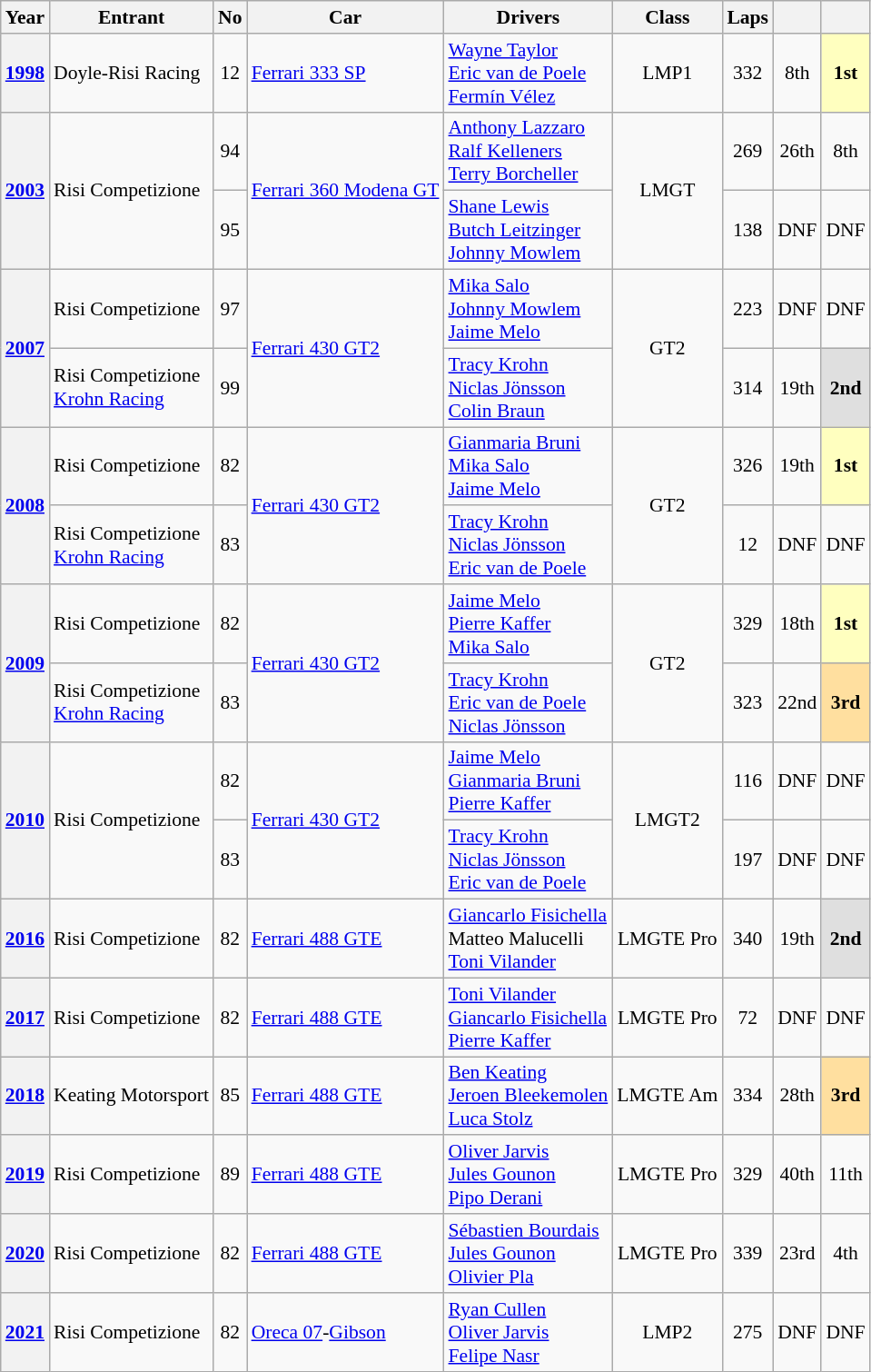<table class="wikitable" style="font-size:90%">
<tr>
<th>Year</th>
<th>Entrant</th>
<th>No</th>
<th>Car</th>
<th>Drivers</th>
<th>Class</th>
<th>Laps</th>
<th></th>
<th></th>
</tr>
<tr align="center">
<th><a href='#'>1998</a></th>
<td align="left"> Doyle-Risi Racing</td>
<td>12</td>
<td align="left"><a href='#'>Ferrari 333 SP</a></td>
<td align="left"> <a href='#'>Wayne Taylor</a><br> <a href='#'>Eric van de Poele</a><br> <a href='#'>Fermín Vélez</a></td>
<td>LMP1</td>
<td>332</td>
<td>8th</td>
<td style="background:#FFFFBF;"><strong>1st</strong></td>
</tr>
<tr align="center">
<th rowspan="2"><a href='#'>2003</a></th>
<td rowspan="2" align="left"> Risi Competizione</td>
<td>94</td>
<td rowspan="2" align="left"><a href='#'>Ferrari 360 Modena GT</a></td>
<td align="left"> <a href='#'>Anthony Lazzaro</a><br> <a href='#'>Ralf Kelleners</a><br> <a href='#'>Terry Borcheller</a></td>
<td rowspan="2">LMGT</td>
<td>269</td>
<td>26th</td>
<td>8th</td>
</tr>
<tr align="center">
<td>95</td>
<td align="left"> <a href='#'>Shane Lewis</a><br> <a href='#'>Butch Leitzinger</a><br> <a href='#'>Johnny Mowlem</a></td>
<td>138</td>
<td>DNF</td>
<td>DNF</td>
</tr>
<tr align="center">
<th rowspan="2"><a href='#'>2007</a></th>
<td align="left"> Risi Competizione</td>
<td>97</td>
<td rowspan="2" align="left"><a href='#'>Ferrari 430 GT2</a></td>
<td align="left"> <a href='#'>Mika Salo</a><br> <a href='#'>Johnny Mowlem</a><br> <a href='#'>Jaime Melo</a></td>
<td rowspan="2">GT2</td>
<td>223</td>
<td>DNF</td>
<td>DNF</td>
</tr>
<tr align="center">
<td align="left"> Risi Competizione<br> <a href='#'>Krohn Racing</a></td>
<td>99</td>
<td align="left"> <a href='#'>Tracy Krohn</a><br> <a href='#'>Niclas Jönsson</a><br> <a href='#'>Colin Braun</a></td>
<td>314</td>
<td>19th</td>
<td style="background:#DFDFDF;"><strong>2nd</strong></td>
</tr>
<tr align="center">
<th rowspan="2"><a href='#'>2008</a></th>
<td align="left"> Risi Competizione</td>
<td>82</td>
<td rowspan="2" align="left"><a href='#'>Ferrari 430 GT2</a></td>
<td align="left"> <a href='#'>Gianmaria Bruni</a><br> <a href='#'>Mika Salo</a><br> <a href='#'>Jaime Melo</a></td>
<td rowspan="2">GT2</td>
<td>326</td>
<td>19th</td>
<td style="background:#FFFFBF;"><strong>1st</strong></td>
</tr>
<tr align="center">
<td align="left"> Risi Competizione<br> <a href='#'>Krohn Racing</a></td>
<td>83</td>
<td align="left"> <a href='#'>Tracy Krohn</a><br> <a href='#'>Niclas Jönsson</a><br> <a href='#'>Eric van de Poele</a></td>
<td>12</td>
<td>DNF</td>
<td>DNF</td>
</tr>
<tr align="center">
<th rowspan="2"><a href='#'>2009</a></th>
<td align="left"> Risi Competizione</td>
<td>82</td>
<td rowspan="2" align="left"><a href='#'>Ferrari 430 GT2</a></td>
<td align="left"> <a href='#'>Jaime Melo</a><br> <a href='#'>Pierre Kaffer</a><br> <a href='#'>Mika Salo</a></td>
<td rowspan="2">GT2</td>
<td>329</td>
<td>18th</td>
<td style="background:#FFFFBF;"><strong>1st</strong></td>
</tr>
<tr align="center">
<td align="left"> Risi Competizione<br> <a href='#'>Krohn Racing</a></td>
<td>83</td>
<td align="left"> <a href='#'>Tracy Krohn</a><br> <a href='#'>Eric van de Poele</a><br> <a href='#'>Niclas Jönsson</a></td>
<td>323</td>
<td>22nd</td>
<td style="background:#FFDF9F;"><strong>3rd</strong></td>
</tr>
<tr align="center">
<th rowspan="2"><a href='#'>2010</a></th>
<td rowspan="2" align="left"> Risi Competizione</td>
<td>82</td>
<td rowspan="2" align="left"><a href='#'>Ferrari 430 GT2</a></td>
<td align="left"> <a href='#'>Jaime Melo</a><br> <a href='#'>Gianmaria Bruni</a><br> <a href='#'>Pierre Kaffer</a></td>
<td rowspan=2>LMGT2</td>
<td>116</td>
<td>DNF</td>
<td>DNF</td>
</tr>
<tr align="center">
<td>83</td>
<td align="left"> <a href='#'>Tracy Krohn</a><br> <a href='#'>Niclas Jönsson</a><br> <a href='#'>Eric van de Poele</a></td>
<td>197</td>
<td>DNF</td>
<td>DNF</td>
</tr>
<tr align="center">
<th><a href='#'>2016</a></th>
<td align="left"> Risi Competizione</td>
<td>82</td>
<td align="left"><a href='#'>Ferrari 488 GTE</a></td>
<td align="left"> <a href='#'>Giancarlo Fisichella</a><br> Matteo Malucelli<br> <a href='#'>Toni Vilander</a></td>
<td>LMGTE Pro</td>
<td>340</td>
<td>19th</td>
<td style="background:#DFDFDF;"><strong>2nd</strong></td>
</tr>
<tr align="center">
<th><a href='#'>2017</a></th>
<td align="left"> Risi Competizione</td>
<td>82</td>
<td align="left"><a href='#'>Ferrari 488 GTE</a></td>
<td align="left"> <a href='#'>Toni Vilander</a><br> <a href='#'>Giancarlo Fisichella</a><br> <a href='#'>Pierre Kaffer</a></td>
<td>LMGTE Pro</td>
<td>72</td>
<td>DNF</td>
<td>DNF</td>
</tr>
<tr align="center">
<th><a href='#'>2018</a></th>
<td align="left"> Keating Motorsport</td>
<td>85</td>
<td align="left"><a href='#'>Ferrari 488 GTE</a></td>
<td align="left"> <a href='#'>Ben Keating</a><br> <a href='#'>Jeroen Bleekemolen</a><br> <a href='#'>Luca Stolz</a></td>
<td>LMGTE Am</td>
<td>334</td>
<td>28th</td>
<td style="background:#FFDF9F;"><strong>3rd</strong></td>
</tr>
<tr align="center">
<th><a href='#'>2019</a></th>
<td align="left"> Risi Competizione</td>
<td>89</td>
<td align="left"><a href='#'>Ferrari 488 GTE</a></td>
<td align="left"> <a href='#'>Oliver Jarvis</a><br> <a href='#'>Jules Gounon</a><br> <a href='#'>Pipo Derani</a></td>
<td>LMGTE Pro</td>
<td>329</td>
<td>40th</td>
<td>11th</td>
</tr>
<tr align="center">
<th><a href='#'>2020</a></th>
<td align="left"> Risi Competizione</td>
<td>82</td>
<td align="left"><a href='#'>Ferrari 488 GTE</a></td>
<td align="left"> <a href='#'>Sébastien Bourdais</a><br> <a href='#'>Jules Gounon</a><br> <a href='#'>Olivier Pla</a></td>
<td>LMGTE Pro</td>
<td>339</td>
<td>23rd</td>
<td>4th</td>
</tr>
<tr align="center">
<th><a href='#'>2021</a></th>
<td align="left"> Risi Competizione</td>
<td>82</td>
<td align="left"><a href='#'>Oreca 07</a>-<a href='#'>Gibson</a></td>
<td align="left"> <a href='#'>Ryan Cullen</a><br> <a href='#'>Oliver Jarvis</a><br> <a href='#'>Felipe Nasr</a></td>
<td>LMP2</td>
<td>275</td>
<td>DNF</td>
<td>DNF</td>
</tr>
</table>
